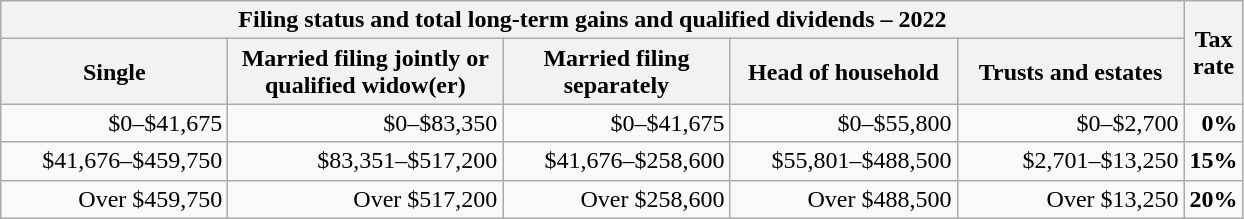<table class=wikitable style="text-align:right">
<tr>
<th colspan="5">Filing status and total long-term gains and qualified dividends – 2022</th>
<th ROWSPAN=2>Tax<br>rate</th>
</tr>
<tr>
<th STYLE="width:  9em">Single</th>
<th STYLE="width: 11em">Married filing jointly or qualified widow(er)</th>
<th STYLE="width:  9em">Married filing separately</th>
<th STYLE="width:  9em">Head of household</th>
<th STYLE="width:  9em">Trusts and estates</th>
</tr>
<tr>
<td>$0–$41,675</td>
<td>$0–$83,350</td>
<td>$0–$41,675</td>
<td>$0–$55,800</td>
<td>$0–$2,700</td>
<td><strong>0%</strong></td>
</tr>
<tr>
<td>$41,676–$459,750</td>
<td>$83,351–$517,200</td>
<td>$41,676–$258,600</td>
<td>$55,801–$488,500</td>
<td>$2,701–$13,250</td>
<td><strong>15%</strong></td>
</tr>
<tr>
<td>Over $459,750</td>
<td>Over $517,200</td>
<td>Over $258,600</td>
<td>Over $488,500</td>
<td>Over $13,250</td>
<td><strong>20%</strong></td>
</tr>
</table>
